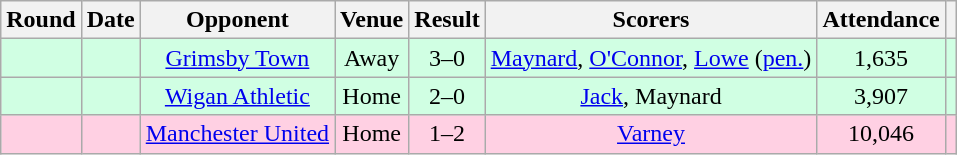<table class="wikitable sortable" style="text-align:center">
<tr>
<th>Round</th>
<th>Date</th>
<th>Opponent</th>
<th>Venue</th>
<th>Result</th>
<th class="unsortable">Scorers</th>
<th>Attendance</th>
<th class="unsortable"></th>
</tr>
<tr bgcolor="#d0ffe3">
<td></td>
<td></td>
<td><a href='#'>Grimsby Town</a></td>
<td>Away</td>
<td>3–0</td>
<td><a href='#'>Maynard</a>, <a href='#'>O'Connor</a>, <a href='#'>Lowe</a> (<a href='#'>pen.</a>)</td>
<td>1,635</td>
<td></td>
</tr>
<tr bgcolor="#d0ffe3">
<td></td>
<td></td>
<td><a href='#'>Wigan Athletic</a></td>
<td>Home</td>
<td>2–0</td>
<td><a href='#'>Jack</a>, Maynard</td>
<td>3,907</td>
<td></td>
</tr>
<tr bgcolor="#ffd0e3">
<td></td>
<td></td>
<td><a href='#'>Manchester United</a></td>
<td>Home</td>
<td>1–2</td>
<td><a href='#'>Varney</a></td>
<td>10,046</td>
<td></td>
</tr>
</table>
